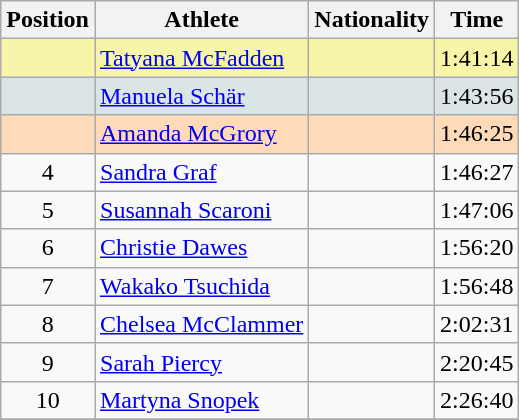<table class="wikitable sortable">
<tr>
<th>Position</th>
<th>Athlete</th>
<th>Nationality</th>
<th>Time</th>
</tr>
<tr bgcolor="#F7F6A8">
<td align=center></td>
<td><a href='#'>Tatyana McFadden</a></td>
<td></td>
<td>1:41:14</td>
</tr>
<tr bgcolor="#DCE5E5">
<td align=center></td>
<td><a href='#'>Manuela Schär</a></td>
<td></td>
<td>1:43:56</td>
</tr>
<tr bgcolor="#FFDAB9">
<td align=center></td>
<td><a href='#'>Amanda McGrory</a></td>
<td></td>
<td>1:46:25</td>
</tr>
<tr>
<td align=center>4</td>
<td><a href='#'>Sandra Graf</a></td>
<td></td>
<td>1:46:27</td>
</tr>
<tr>
<td align=center>5</td>
<td><a href='#'>Susannah Scaroni</a></td>
<td></td>
<td>1:47:06</td>
</tr>
<tr>
<td align=center>6</td>
<td><a href='#'>Christie Dawes</a></td>
<td></td>
<td>1:56:20</td>
</tr>
<tr>
<td align=center>7</td>
<td><a href='#'>Wakako Tsuchida</a></td>
<td></td>
<td>1:56:48</td>
</tr>
<tr>
<td align=center>8</td>
<td><a href='#'>Chelsea McClammer</a></td>
<td></td>
<td>2:02:31</td>
</tr>
<tr>
<td align=center>9</td>
<td><a href='#'>Sarah Piercy</a></td>
<td></td>
<td>2:20:45</td>
</tr>
<tr>
<td align=center>10</td>
<td><a href='#'>Martyna Snopek</a></td>
<td></td>
<td>2:26:40</td>
</tr>
<tr>
</tr>
</table>
